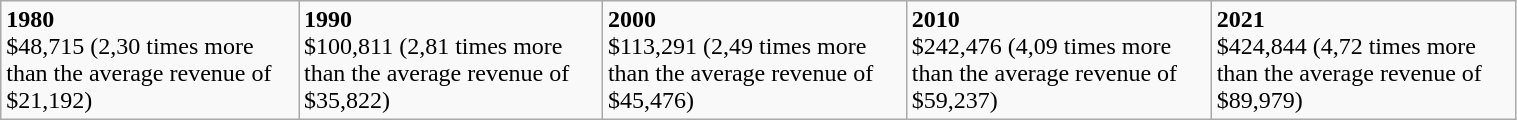<table class="wikitable centre" title="Prix" width="80%">
<tr>
<td valign="top"><strong>1980</strong><br>$48,715 (2,30 times more than the average revenue of $21,192)</td>
<td valign="top"><strong>1990</strong><br>$100,811 (2,81 times more than the average revenue of $35,822)</td>
<td valign="top"><strong>2000</strong><br>$113,291 (2,49 times more than the average revenue of $45,476)</td>
<td valign="top"><strong>2010</strong><br>$242,476 (4,09 times more than the average revenue of $59,237)</td>
<td valign="top"><strong>2021</strong><br>$424,844 (4,72 times more than the average revenue of $89,979)</td>
</tr>
</table>
